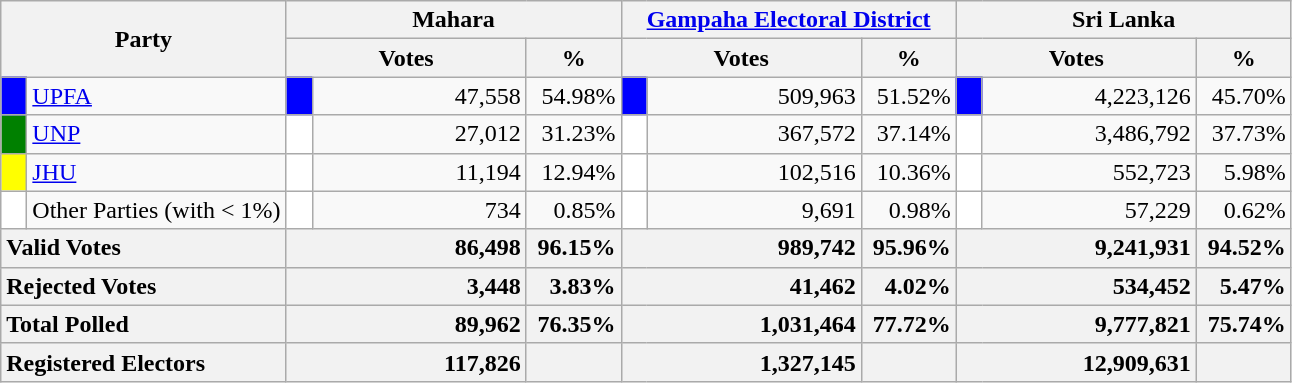<table class="wikitable">
<tr>
<th colspan="2" width="144px"rowspan="2">Party</th>
<th colspan="3" width="216px">Mahara</th>
<th colspan="3" width="216px"><a href='#'>Gampaha Electoral District</a></th>
<th colspan="3" width="216px">Sri Lanka</th>
</tr>
<tr>
<th colspan="2" width="144px">Votes</th>
<th>%</th>
<th colspan="2" width="144px">Votes</th>
<th>%</th>
<th colspan="2" width="144px">Votes</th>
<th>%</th>
</tr>
<tr>
<td style="background-color:blue;" width="10px"></td>
<td style="text-align:left;"><a href='#'>UPFA</a></td>
<td style="background-color:blue;" width="10px"></td>
<td style="text-align:right;">47,558</td>
<td style="text-align:right;">54.98%</td>
<td style="background-color:blue;" width="10px"></td>
<td style="text-align:right;">509,963</td>
<td style="text-align:right;">51.52%</td>
<td style="background-color:blue;" width="10px"></td>
<td style="text-align:right;">4,223,126</td>
<td style="text-align:right;">45.70%</td>
</tr>
<tr>
<td style="background-color:green;" width="10px"></td>
<td style="text-align:left;"><a href='#'>UNP</a></td>
<td style="background-color:white;" width="10px"></td>
<td style="text-align:right;">27,012</td>
<td style="text-align:right;">31.23%</td>
<td style="background-color:white;" width="10px"></td>
<td style="text-align:right;">367,572</td>
<td style="text-align:right;">37.14%</td>
<td style="background-color:white;" width="10px"></td>
<td style="text-align:right;">3,486,792</td>
<td style="text-align:right;">37.73%</td>
</tr>
<tr>
<td style="background-color:yellow;" width="10px"></td>
<td style="text-align:left;"><a href='#'>JHU</a></td>
<td style="background-color:white;" width="10px"></td>
<td style="text-align:right;">11,194</td>
<td style="text-align:right;">12.94%</td>
<td style="background-color:white;" width="10px"></td>
<td style="text-align:right;">102,516</td>
<td style="text-align:right;">10.36%</td>
<td style="background-color:white;" width="10px"></td>
<td style="text-align:right;">552,723</td>
<td style="text-align:right;">5.98%</td>
</tr>
<tr>
<td style="background-color:white;" width="10px"></td>
<td style="text-align:left;">Other Parties (with < 1%)</td>
<td style="background-color:white;" width="10px"></td>
<td style="text-align:right;">734</td>
<td style="text-align:right;">0.85%</td>
<td style="background-color:white;" width="10px"></td>
<td style="text-align:right;">9,691</td>
<td style="text-align:right;">0.98%</td>
<td style="background-color:white;" width="10px"></td>
<td style="text-align:right;">57,229</td>
<td style="text-align:right;">0.62%</td>
</tr>
<tr>
<th colspan="2" width="144px"style="text-align:left;">Valid Votes</th>
<th style="text-align:right;"colspan="2" width="144px">86,498</th>
<th style="text-align:right;">96.15%</th>
<th style="text-align:right;"colspan="2" width="144px">989,742</th>
<th style="text-align:right;">95.96%</th>
<th style="text-align:right;"colspan="2" width="144px">9,241,931</th>
<th style="text-align:right;">94.52%</th>
</tr>
<tr>
<th colspan="2" width="144px"style="text-align:left;">Rejected Votes</th>
<th style="text-align:right;"colspan="2" width="144px">3,448</th>
<th style="text-align:right;">3.83%</th>
<th style="text-align:right;"colspan="2" width="144px">41,462</th>
<th style="text-align:right;">4.02%</th>
<th style="text-align:right;"colspan="2" width="144px">534,452</th>
<th style="text-align:right;">5.47%</th>
</tr>
<tr>
<th colspan="2" width="144px"style="text-align:left;">Total Polled</th>
<th style="text-align:right;"colspan="2" width="144px">89,962</th>
<th style="text-align:right;">76.35%</th>
<th style="text-align:right;"colspan="2" width="144px">1,031,464</th>
<th style="text-align:right;">77.72%</th>
<th style="text-align:right;"colspan="2" width="144px">9,777,821</th>
<th style="text-align:right;">75.74%</th>
</tr>
<tr>
<th colspan="2" width="144px"style="text-align:left;">Registered Electors</th>
<th style="text-align:right;"colspan="2" width="144px">117,826</th>
<th></th>
<th style="text-align:right;"colspan="2" width="144px">1,327,145</th>
<th></th>
<th style="text-align:right;"colspan="2" width="144px">12,909,631</th>
<th></th>
</tr>
</table>
